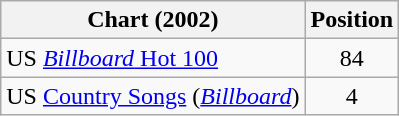<table class="wikitable sortable">
<tr>
<th scope="col">Chart (2002)</th>
<th scope="col">Position</th>
</tr>
<tr>
<td>US <a href='#'><em>Billboard</em> Hot 100</a></td>
<td align="center">84</td>
</tr>
<tr>
<td>US <a href='#'>Country Songs</a> (<em><a href='#'>Billboard</a></em>)</td>
<td align="center">4</td>
</tr>
</table>
